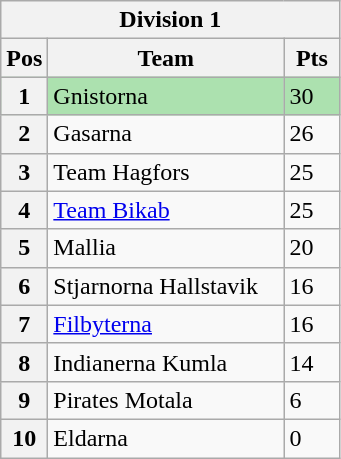<table class="wikitable">
<tr>
<th colspan="3">Division 1</th>
</tr>
<tr>
<th width=20>Pos</th>
<th width=150>Team</th>
<th width=30>Pts</th>
</tr>
<tr style="background:#ACE1AF;">
<th>1</th>
<td>Gnistorna</td>
<td>30</td>
</tr>
<tr>
<th>2</th>
<td>Gasarna</td>
<td>26</td>
</tr>
<tr>
<th>3</th>
<td>Team Hagfors</td>
<td>25</td>
</tr>
<tr>
<th>4</th>
<td><a href='#'>Team Bikab</a></td>
<td>25</td>
</tr>
<tr>
<th>5</th>
<td>Mallia</td>
<td>20</td>
</tr>
<tr>
<th>6</th>
<td>Stjarnorna Hallstavik</td>
<td>16</td>
</tr>
<tr>
<th>7</th>
<td><a href='#'>Filbyterna</a></td>
<td>16</td>
</tr>
<tr>
<th>8</th>
<td>Indianerna Kumla</td>
<td>14</td>
</tr>
<tr>
<th>9</th>
<td>Pirates Motala</td>
<td>6</td>
</tr>
<tr>
<th>10</th>
<td>Eldarna</td>
<td>0</td>
</tr>
</table>
